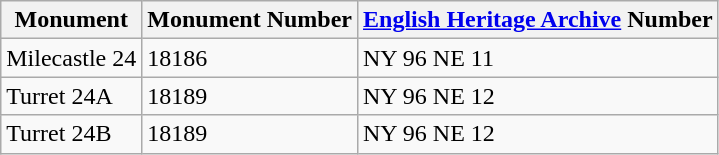<table class="wikitable">
<tr>
<th>Monument</th>
<th>Monument Number</th>
<th><a href='#'>English Heritage Archive</a> Number</th>
</tr>
<tr>
<td>Milecastle 24</td>
<td>18186</td>
<td>NY 96 NE 11</td>
</tr>
<tr>
<td>Turret 24A</td>
<td>18189</td>
<td>NY 96 NE 12</td>
</tr>
<tr>
<td>Turret 24B</td>
<td>18189</td>
<td>NY 96 NE 12</td>
</tr>
</table>
